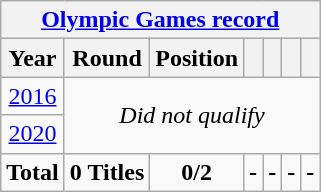<table class="wikitable" style="text-align: center;">
<tr>
<th colspan=10><a href='#'>Olympic Games record</a></th>
</tr>
<tr>
<th>Year</th>
<th>Round</th>
<th>Position</th>
<th></th>
<th></th>
<th></th>
<th></th>
</tr>
<tr>
<td> <a href='#'>2016</a></td>
<td colspan="6" rowspan="2"><em>Did not qualify</em></td>
</tr>
<tr>
<td> <a href='#'>2020</a></td>
</tr>
<tr>
<td colspan="1"><strong>Total</strong></td>
<td><strong>0 Titles</strong></td>
<td><strong>0/2</strong></td>
<td><strong>-</strong></td>
<td><strong>-</strong></td>
<td><strong>-</strong></td>
<td><strong>-</strong></td>
</tr>
</table>
